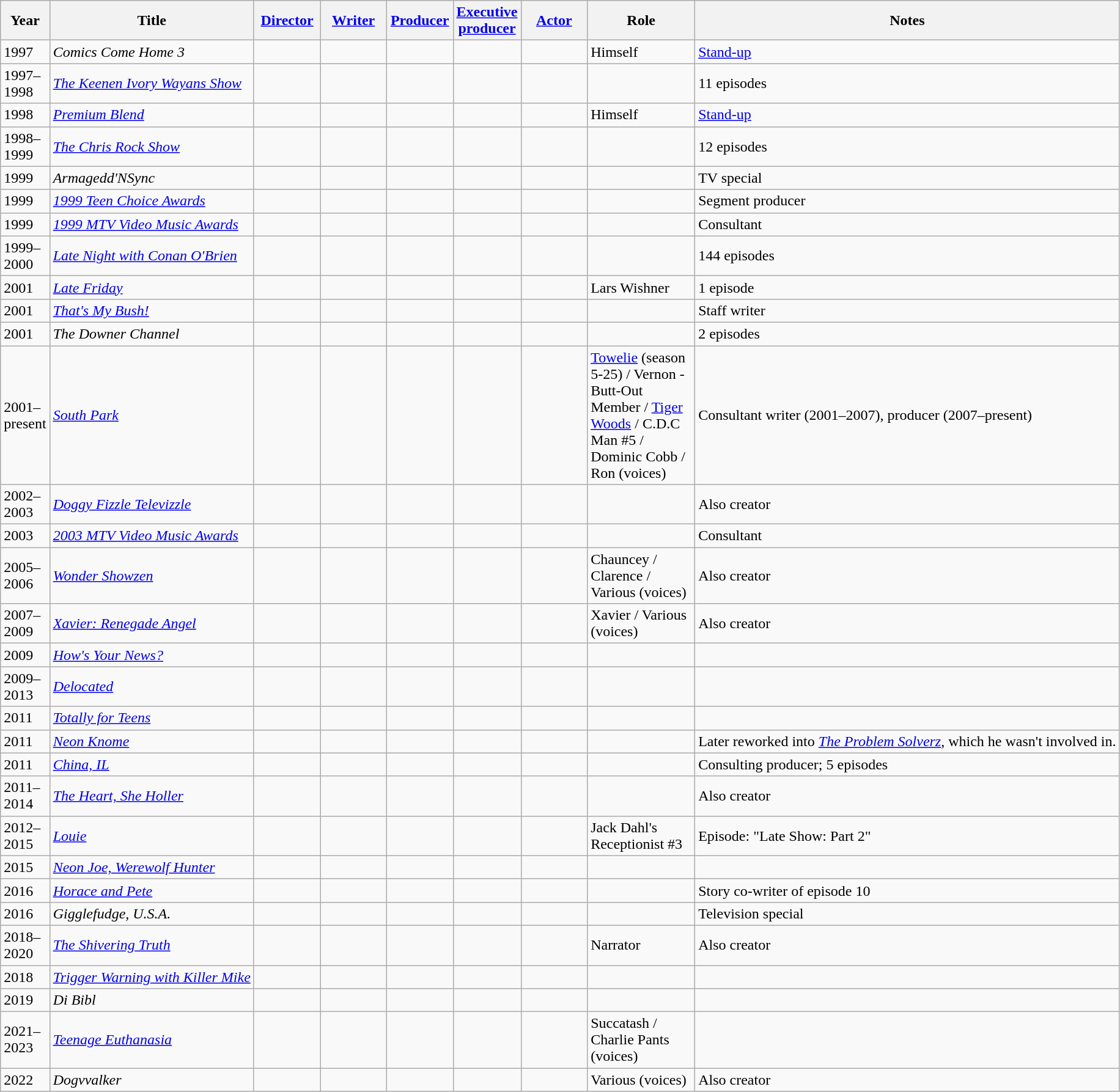<table class="wikitable sortable">
<tr>
<th width="33">Year</th>
<th>Title</th>
<th width=65><a href='#'>Director</a></th>
<th width=65><a href='#'>Writer</a></th>
<th width=65><a href='#'>Producer</a></th>
<th width=65><a href='#'>Executive producer</a></th>
<th width=65><a href='#'>Actor</a></th>
<th width=110>Role</th>
<th>Notes</th>
</tr>
<tr>
<td>1997</td>
<td><em>Comics Come Home 3</em></td>
<td></td>
<td></td>
<td></td>
<td></td>
<td></td>
<td>Himself</td>
<td><a href='#'>Stand-up</a></td>
</tr>
<tr>
<td>1997–1998</td>
<td><em><a href='#'>The Keenen Ivory Wayans Show</a></em></td>
<td></td>
<td></td>
<td></td>
<td></td>
<td></td>
<td></td>
<td>11 episodes</td>
</tr>
<tr>
<td>1998</td>
<td><em><a href='#'>Premium Blend</a></em></td>
<td></td>
<td></td>
<td></td>
<td></td>
<td></td>
<td>Himself</td>
<td><a href='#'>Stand-up</a></td>
</tr>
<tr>
<td>1998–1999</td>
<td><em><a href='#'>The Chris Rock Show</a></em></td>
<td></td>
<td></td>
<td></td>
<td></td>
<td></td>
<td></td>
<td>12 episodes</td>
</tr>
<tr>
<td>1999</td>
<td><em>Armagedd'NSync</em></td>
<td></td>
<td></td>
<td></td>
<td></td>
<td></td>
<td></td>
<td>TV special</td>
</tr>
<tr>
<td>1999</td>
<td><em><a href='#'>1999 Teen Choice Awards</a></em></td>
<td></td>
<td></td>
<td></td>
<td></td>
<td></td>
<td></td>
<td>Segment producer</td>
</tr>
<tr>
<td>1999</td>
<td><em><a href='#'>1999 MTV Video Music Awards</a></em></td>
<td></td>
<td></td>
<td></td>
<td></td>
<td></td>
<td></td>
<td>Consultant</td>
</tr>
<tr>
<td>1999–2000</td>
<td><em><a href='#'>Late Night with Conan O'Brien</a></em></td>
<td></td>
<td></td>
<td></td>
<td></td>
<td></td>
<td></td>
<td>144 episodes</td>
</tr>
<tr>
<td>2001</td>
<td><em><a href='#'>Late Friday</a></em></td>
<td></td>
<td></td>
<td></td>
<td></td>
<td></td>
<td>Lars Wishner</td>
<td>1 episode</td>
</tr>
<tr>
<td>2001</td>
<td><em><a href='#'>That's My Bush!</a></em></td>
<td></td>
<td></td>
<td></td>
<td></td>
<td></td>
<td></td>
<td>Staff writer</td>
</tr>
<tr>
<td>2001</td>
<td><em>The Downer Channel</em></td>
<td></td>
<td></td>
<td></td>
<td></td>
<td></td>
<td></td>
<td>2 episodes</td>
</tr>
<tr>
<td>2001–present</td>
<td><em><a href='#'>South Park</a></em></td>
<td></td>
<td></td>
<td></td>
<td></td>
<td></td>
<td><a href='#'>Towelie</a> (season 5-25) / Vernon - Butt-Out Member / <a href='#'>Tiger Woods</a> / C.D.C Man #5 / Dominic Cobb / Ron (voices)</td>
<td>Consultant writer (2001–2007), producer (2007–present)</td>
</tr>
<tr>
<td>2002–2003</td>
<td><em><a href='#'>Doggy Fizzle Televizzle</a></em></td>
<td></td>
<td></td>
<td></td>
<td></td>
<td></td>
<td></td>
<td>Also creator</td>
</tr>
<tr>
<td>2003</td>
<td><em><a href='#'>2003 MTV Video Music Awards</a></em></td>
<td></td>
<td></td>
<td></td>
<td></td>
<td></td>
<td></td>
<td>Consultant</td>
</tr>
<tr>
<td>2005–2006</td>
<td><em><a href='#'>Wonder Showzen</a></em></td>
<td></td>
<td></td>
<td></td>
<td></td>
<td></td>
<td>Chauncey / Clarence / Various (voices)</td>
<td>Also creator</td>
</tr>
<tr>
<td>2007–2009</td>
<td><em><a href='#'>Xavier: Renegade Angel</a></em></td>
<td></td>
<td></td>
<td></td>
<td></td>
<td></td>
<td>Xavier / Various (voices)</td>
<td>Also creator</td>
</tr>
<tr>
<td>2009</td>
<td><em><a href='#'>How's Your News?</a></em></td>
<td></td>
<td></td>
<td></td>
<td></td>
<td></td>
<td></td>
<td></td>
</tr>
<tr>
<td>2009–2013</td>
<td><em><a href='#'>Delocated</a></em></td>
<td></td>
<td></td>
<td></td>
<td></td>
<td></td>
<td></td>
<td></td>
</tr>
<tr>
<td>2011</td>
<td><em><a href='#'>Totally for Teens</a></em></td>
<td></td>
<td></td>
<td></td>
<td></td>
<td></td>
<td></td>
<td></td>
</tr>
<tr>
<td>2011</td>
<td><em><a href='#'>Neon Knome</a></em></td>
<td></td>
<td></td>
<td></td>
<td></td>
<td></td>
<td></td>
<td>Later reworked into <em><a href='#'>The Problem Solverz</a></em>, which he wasn't involved in.</td>
</tr>
<tr>
<td>2011</td>
<td><em><a href='#'>China, IL</a></em></td>
<td></td>
<td></td>
<td></td>
<td></td>
<td></td>
<td></td>
<td>Consulting producer; 5 episodes</td>
</tr>
<tr>
<td>2011–2014</td>
<td><em><a href='#'>The Heart, She Holler</a></em></td>
<td></td>
<td></td>
<td></td>
<td></td>
<td></td>
<td></td>
<td>Also creator</td>
</tr>
<tr>
<td>2012–2015</td>
<td><em><a href='#'>Louie</a></em></td>
<td></td>
<td></td>
<td></td>
<td></td>
<td></td>
<td>Jack Dahl's Receptionist #3</td>
<td>Episode: "Late Show: Part 2"</td>
</tr>
<tr>
<td>2015</td>
<td><em><a href='#'>Neon Joe, Werewolf Hunter</a></em></td>
<td></td>
<td></td>
<td></td>
<td></td>
<td></td>
<td></td>
<td></td>
</tr>
<tr>
<td>2016</td>
<td><em><a href='#'>Horace and Pete</a></em></td>
<td></td>
<td></td>
<td></td>
<td></td>
<td></td>
<td></td>
<td>Story co-writer of episode 10</td>
</tr>
<tr>
<td>2016</td>
<td><em>Gigglefudge, U.S.A.</em></td>
<td></td>
<td></td>
<td></td>
<td></td>
<td></td>
<td></td>
<td>Television special</td>
</tr>
<tr>
<td>2018–2020</td>
<td><em><a href='#'>The Shivering Truth</a></em></td>
<td></td>
<td></td>
<td></td>
<td></td>
<td></td>
<td>Narrator</td>
<td>Also creator</td>
</tr>
<tr>
<td>2018</td>
<td><em><a href='#'>Trigger Warning with Killer Mike</a></em></td>
<td></td>
<td></td>
<td></td>
<td></td>
<td></td>
<td></td>
<td></td>
</tr>
<tr>
<td>2019</td>
<td><em>Di Bibl</em></td>
<td></td>
<td></td>
<td></td>
<td></td>
<td></td>
<td></td>
<td></td>
</tr>
<tr>
<td>2021–2023</td>
<td><em><a href='#'>Teenage Euthanasia</a></em></td>
<td></td>
<td></td>
<td></td>
<td></td>
<td></td>
<td>Succatash / Charlie Pants (voices)</td>
<td></td>
</tr>
<tr>
<td>2022</td>
<td><em>Dogvvalker</em></td>
<td></td>
<td></td>
<td></td>
<td></td>
<td></td>
<td>Various (voices)</td>
<td>Also creator</td>
</tr>
</table>
